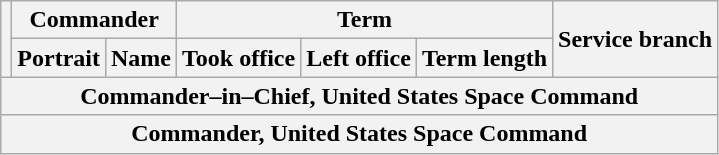<table class="wikitable" style="text-align:center;">
<tr>
<th rowspan=2></th>
<th colspan=2>Commander</th>
<th colspan=3>Term</th>
<th rowspan=2>Service branch</th>
</tr>
<tr>
<th>Portrait</th>
<th>Name</th>
<th>Took office</th>
<th>Left office</th>
<th>Term length</th>
</tr>
<tr>
<th colspan=7>Commander–in–Chief, United States Space Command<br>






</th>
</tr>
<tr>
<th colspan=7>Commander, United States Space Command<br>

</th>
</tr>
</table>
